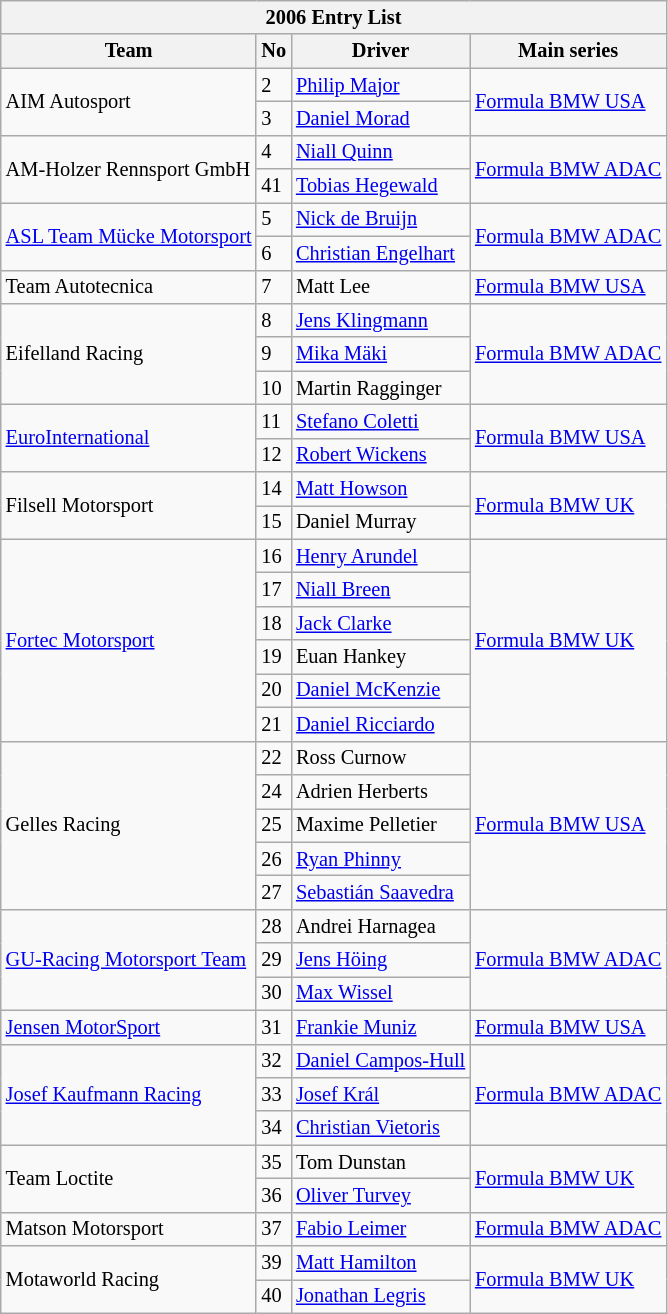<table class="wikitable" style="font-size: 85%">
<tr>
<th colspan=4>2006 Entry List</th>
</tr>
<tr>
<th>Team</th>
<th>No</th>
<th>Driver</th>
<th>Main series</th>
</tr>
<tr>
<td rowspan=2> AIM Autosport</td>
<td>2</td>
<td> <a href='#'>Philip Major</a></td>
<td rowspan=2><a href='#'>Formula BMW USA</a></td>
</tr>
<tr>
<td>3</td>
<td> <a href='#'>Daniel Morad</a></td>
</tr>
<tr>
<td rowspan=2> AM-Holzer Rennsport GmbH</td>
<td>4</td>
<td> <a href='#'>Niall Quinn</a></td>
<td rowspan=2><a href='#'>Formula BMW ADAC</a></td>
</tr>
<tr>
<td>41</td>
<td> <a href='#'>Tobias Hegewald</a></td>
</tr>
<tr>
<td rowspan=2> <a href='#'>ASL Team Mücke Motorsport</a></td>
<td>5</td>
<td> <a href='#'>Nick de Bruijn</a></td>
<td rowspan=2><a href='#'>Formula BMW ADAC</a></td>
</tr>
<tr>
<td>6</td>
<td> <a href='#'>Christian Engelhart</a></td>
</tr>
<tr>
<td> Team Autotecnica</td>
<td>7</td>
<td> Matt Lee</td>
<td><a href='#'>Formula BMW USA</a></td>
</tr>
<tr>
<td rowspan=3> Eifelland Racing</td>
<td>8</td>
<td> <a href='#'>Jens Klingmann</a></td>
<td rowspan=3><a href='#'>Formula BMW ADAC</a></td>
</tr>
<tr>
<td>9</td>
<td> <a href='#'>Mika Mäki</a></td>
</tr>
<tr>
<td>10</td>
<td> Martin Ragginger</td>
</tr>
<tr>
<td rowspan=2> <a href='#'>EuroInternational</a></td>
<td>11</td>
<td> <a href='#'>Stefano Coletti</a></td>
<td rowspan=2><a href='#'>Formula BMW USA</a></td>
</tr>
<tr>
<td>12</td>
<td> <a href='#'>Robert Wickens</a></td>
</tr>
<tr>
<td rowspan=2> Filsell Motorsport</td>
<td>14</td>
<td> <a href='#'>Matt Howson</a></td>
<td rowspan=2><a href='#'>Formula BMW UK</a></td>
</tr>
<tr>
<td>15</td>
<td> Daniel Murray</td>
</tr>
<tr>
<td rowspan=6> <a href='#'>Fortec Motorsport</a></td>
<td>16</td>
<td> <a href='#'>Henry Arundel</a></td>
<td rowspan=6><a href='#'>Formula BMW UK</a></td>
</tr>
<tr>
<td>17</td>
<td> <a href='#'>Niall Breen</a></td>
</tr>
<tr>
<td>18</td>
<td> <a href='#'>Jack Clarke</a></td>
</tr>
<tr>
<td>19</td>
<td> Euan Hankey</td>
</tr>
<tr>
<td>20</td>
<td> <a href='#'>Daniel McKenzie</a></td>
</tr>
<tr>
<td>21</td>
<td> <a href='#'>Daniel Ricciardo</a></td>
</tr>
<tr>
<td rowspan=5> Gelles Racing</td>
<td>22</td>
<td> Ross Curnow</td>
<td rowspan=5><a href='#'>Formula BMW USA</a></td>
</tr>
<tr>
<td>24</td>
<td> Adrien Herberts</td>
</tr>
<tr>
<td>25</td>
<td> Maxime Pelletier</td>
</tr>
<tr>
<td>26</td>
<td> <a href='#'>Ryan Phinny</a></td>
</tr>
<tr>
<td>27</td>
<td> <a href='#'>Sebastián Saavedra</a></td>
</tr>
<tr>
<td rowspan=3> <a href='#'>GU-Racing Motorsport Team</a></td>
<td>28</td>
<td> Andrei Harnagea</td>
<td rowspan=3><a href='#'>Formula BMW ADAC</a></td>
</tr>
<tr>
<td>29</td>
<td> <a href='#'>Jens Höing</a></td>
</tr>
<tr>
<td>30</td>
<td> <a href='#'>Max Wissel</a></td>
</tr>
<tr>
<td> <a href='#'>Jensen MotorSport</a></td>
<td>31</td>
<td> <a href='#'>Frankie Muniz</a></td>
<td><a href='#'>Formula BMW USA</a></td>
</tr>
<tr>
<td rowspan=3> <a href='#'>Josef Kaufmann Racing</a></td>
<td>32</td>
<td> <a href='#'>Daniel Campos-Hull</a></td>
<td rowspan=3><a href='#'>Formula BMW ADAC</a></td>
</tr>
<tr>
<td>33</td>
<td> <a href='#'>Josef Král</a></td>
</tr>
<tr>
<td>34</td>
<td> <a href='#'>Christian Vietoris</a></td>
</tr>
<tr>
<td rowspan=2> Team Loctite</td>
<td>35</td>
<td> Tom Dunstan</td>
<td rowspan=2><a href='#'>Formula BMW UK</a></td>
</tr>
<tr>
<td>36</td>
<td> <a href='#'>Oliver Turvey</a></td>
</tr>
<tr>
<td> Matson Motorsport</td>
<td>37</td>
<td> <a href='#'>Fabio Leimer</a></td>
<td><a href='#'>Formula BMW ADAC</a></td>
</tr>
<tr>
<td rowspan=2> Motaworld Racing</td>
<td>39</td>
<td> <a href='#'>Matt Hamilton</a></td>
<td rowspan=2><a href='#'>Formula BMW UK</a></td>
</tr>
<tr>
<td>40</td>
<td> <a href='#'>Jonathan Legris</a></td>
</tr>
</table>
